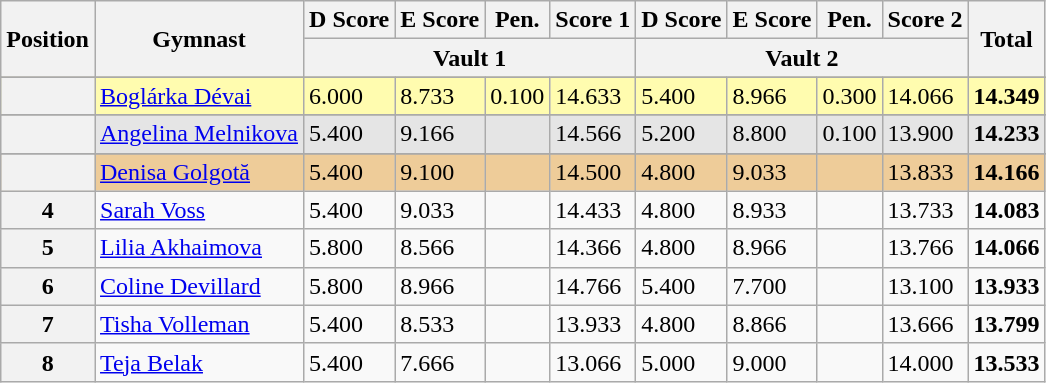<table class="wikitable sortable">
<tr>
<th rowspan="2">Position</th>
<th rowspan="2">Gymnast</th>
<th>D Score</th>
<th>E Score</th>
<th>Pen.</th>
<th>Score 1</th>
<th>D Score</th>
<th>E Score</th>
<th>Pen.</th>
<th>Score 2</th>
<th rowspan="2">Total</th>
</tr>
<tr>
<th colspan="4">Vault 1</th>
<th colspan="4">Vault 2</th>
</tr>
<tr>
</tr>
<tr style="background:#fffcaf;">
<th scope="row" style="text-align:center"></th>
<td> <a href='#'>Boglárka Dévai</a></td>
<td>6.000</td>
<td>8.733</td>
<td>0.100</td>
<td>14.633</td>
<td>5.400</td>
<td>8.966</td>
<td>0.300</td>
<td>14.066</td>
<td><strong>14.349</strong></td>
</tr>
<tr>
</tr>
<tr style="background:#e5e5e5;">
<th scope="row" style="text-align:center"></th>
<td> <a href='#'>Angelina Melnikova</a></td>
<td>5.400</td>
<td>9.166</td>
<td></td>
<td>14.566</td>
<td>5.200</td>
<td>8.800</td>
<td>0.100</td>
<td>13.900</td>
<td><strong>14.233</strong></td>
</tr>
<tr>
</tr>
<tr style="background:#ec9;">
<th scope="row" style="text-align:center"></th>
<td> <a href='#'>Denisa Golgotă</a></td>
<td>5.400</td>
<td>9.100</td>
<td></td>
<td>14.500</td>
<td>4.800</td>
<td>9.033</td>
<td></td>
<td>13.833</td>
<td><strong>14.166</strong></td>
</tr>
<tr>
<th>4</th>
<td> <a href='#'>Sarah Voss</a></td>
<td>5.400</td>
<td>9.033</td>
<td></td>
<td>14.433</td>
<td>4.800</td>
<td>8.933</td>
<td></td>
<td>13.733</td>
<td><strong>14.083</strong></td>
</tr>
<tr>
<th>5</th>
<td> <a href='#'>Lilia Akhaimova</a></td>
<td>5.800</td>
<td>8.566</td>
<td></td>
<td>14.366</td>
<td>4.800</td>
<td>8.966</td>
<td></td>
<td>13.766</td>
<td><strong>14.066</strong></td>
</tr>
<tr>
<th>6</th>
<td> <a href='#'>Coline Devillard</a></td>
<td>5.800</td>
<td>8.966</td>
<td></td>
<td>14.766</td>
<td>5.400</td>
<td>7.700</td>
<td></td>
<td>13.100</td>
<td><strong>13.933</strong></td>
</tr>
<tr>
<th>7</th>
<td> <a href='#'>Tisha Volleman</a></td>
<td>5.400</td>
<td>8.533</td>
<td></td>
<td>13.933</td>
<td>4.800</td>
<td>8.866</td>
<td></td>
<td>13.666</td>
<td><strong>13.799</strong></td>
</tr>
<tr>
<th>8</th>
<td> <a href='#'>Teja Belak</a></td>
<td>5.400</td>
<td>7.666</td>
<td></td>
<td>13.066</td>
<td>5.000</td>
<td>9.000</td>
<td></td>
<td>14.000</td>
<td><strong>13.533</strong></td>
</tr>
</table>
